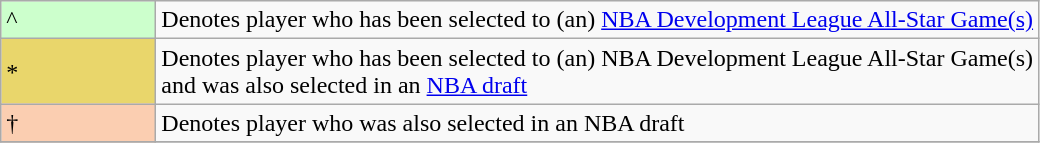<table class="wikitable">
<tr>
<td style="background-color:#CCFFCC; width:6em">^</td>
<td>Denotes player who has been selected to (an) <a href='#'>NBA Development League All-Star Game(s)</a></td>
</tr>
<tr>
<td style="background-color:#E9D66B; width=6em">*</td>
<td>Denotes player who has been selected to (an) NBA Development League All-Star Game(s)<br> and was also selected in an <a href='#'>NBA draft</a></td>
</tr>
<tr>
<td style="background-color:#FBCEB1; width:6em">†</td>
<td>Denotes player who was also selected in an NBA draft</td>
</tr>
<tr>
</tr>
</table>
